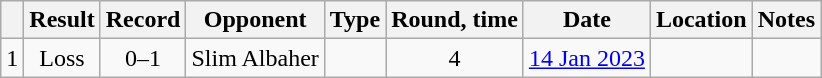<table class="wikitable" style="text-align:center">
<tr>
<th></th>
<th>Result</th>
<th>Record</th>
<th>Opponent</th>
<th>Type</th>
<th>Round, time</th>
<th>Date</th>
<th>Location</th>
<th>Notes</th>
</tr>
<tr>
<td>1</td>
<td>Loss</td>
<td>0–1</td>
<td style="text-align:left;">Slim Albaher</td>
<td></td>
<td>4</td>
<td><a href='#'>14 Jan 2023</a></td>
<td style="text-align:left;"></td>
<td style="text-align:left;"></td>
</tr>
</table>
